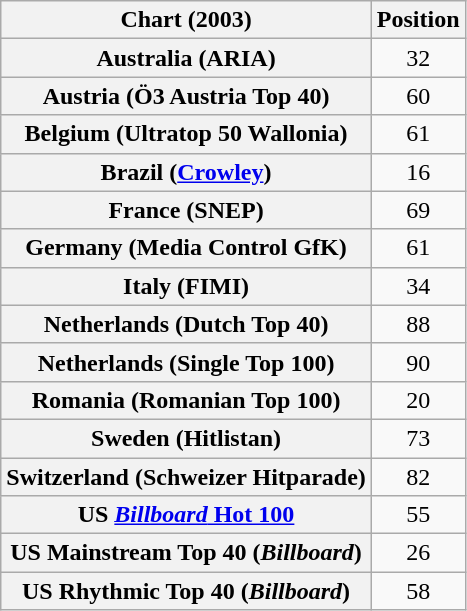<table class="wikitable sortable plainrowheaders" style="text-align:center">
<tr>
<th>Chart (2003)</th>
<th>Position</th>
</tr>
<tr>
<th scope="row">Australia (ARIA)</th>
<td style="text-align:center;">32</td>
</tr>
<tr>
<th scope="row">Austria (Ö3 Austria Top 40)</th>
<td style="text-align:center;">60</td>
</tr>
<tr>
<th scope="row">Belgium (Ultratop 50 Wallonia)</th>
<td>61</td>
</tr>
<tr>
<th scope="row">Brazil (<a href='#'>Crowley</a>)</th>
<td>16</td>
</tr>
<tr>
<th scope="row">France (SNEP)</th>
<td>69</td>
</tr>
<tr>
<th scope="row">Germany (Media Control GfK)</th>
<td>61</td>
</tr>
<tr>
<th scope="row">Italy (FIMI)</th>
<td>34</td>
</tr>
<tr>
<th scope="row">Netherlands (Dutch Top 40)</th>
<td>88</td>
</tr>
<tr>
<th scope="row">Netherlands (Single Top 100)</th>
<td>90</td>
</tr>
<tr>
<th scope="row">Romania (Romanian Top 100)</th>
<td>20</td>
</tr>
<tr>
<th scope="row">Sweden (Hitlistan)</th>
<td>73</td>
</tr>
<tr>
<th scope="row">Switzerland (Schweizer Hitparade)</th>
<td>82</td>
</tr>
<tr>
<th scope="row">US <a href='#'><em>Billboard</em> Hot 100</a></th>
<td>55</td>
</tr>
<tr>
<th scope="row">US Mainstream Top 40 (<em>Billboard</em>)</th>
<td>26</td>
</tr>
<tr>
<th scope="row">US Rhythmic Top 40 (<em>Billboard</em>)</th>
<td>58</td>
</tr>
</table>
